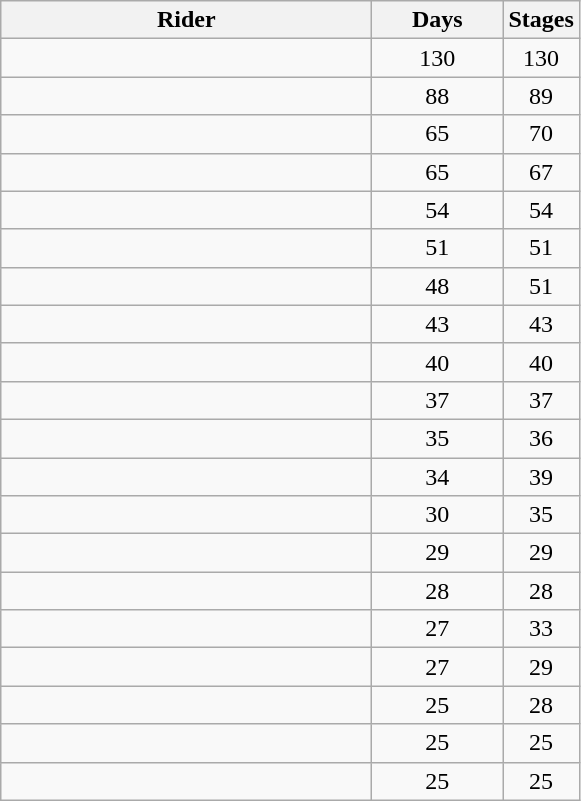<table class="sortable plainrowheaders wikitable">
<tr>
<th scope=col>Rider</th>
<th scope=col>Days</th>
<th scope=col>Stages</th>
</tr>
<tr>
<td scope="row" width="240px"></td>
<td align="center" width="80px">130</td>
<td align="center">130</td>
</tr>
<tr>
<td scope="row"></td>
<td align="center">88</td>
<td align="center">89</td>
</tr>
<tr>
<td scope="row"></td>
<td align="center">65</td>
<td align="center">70</td>
</tr>
<tr>
<td scope="row"></td>
<td align="center">65</td>
<td align="center">67</td>
</tr>
<tr>
<td scope="row"></td>
<td align="center">54</td>
<td align="center">54</td>
</tr>
<tr>
<td></td>
<td align="center">51</td>
<td align="center">51</td>
</tr>
<tr>
<td scope="row"></td>
<td align="center">48</td>
<td align="center">51</td>
</tr>
<tr>
<td></td>
<td align="center">43</td>
<td align="center">43</td>
</tr>
<tr>
<td></td>
<td align="center">40</td>
<td align="center">40</td>
</tr>
<tr>
<td></td>
<td align="center">37</td>
<td align="center">37</td>
</tr>
<tr>
<td></td>
<td align="center">35</td>
<td align="center">36</td>
</tr>
<tr>
<td></td>
<td align="center">34</td>
<td align="center">39</td>
</tr>
<tr>
<td></td>
<td align="center">30</td>
<td align="center">35</td>
</tr>
<tr>
<td></td>
<td align="center">29</td>
<td align="center">29</td>
</tr>
<tr>
<td></td>
<td align="center">28</td>
<td align="center">28</td>
</tr>
<tr>
<td></td>
<td align="center">27</td>
<td align="center">33</td>
</tr>
<tr>
<td></td>
<td align="center">27</td>
<td align="center">29</td>
</tr>
<tr>
<td></td>
<td align="center">25</td>
<td align="center">28</td>
</tr>
<tr>
<td></td>
<td align="center">25</td>
<td align="center">25</td>
</tr>
<tr>
<td></td>
<td align="center">25</td>
<td align="center">25</td>
</tr>
</table>
